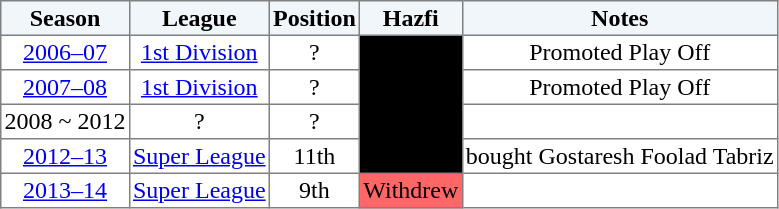<table border="1" cellpadding="2" style="border-collapse:collapse; text-align:center; font-size:normal;">
<tr style="background:#f0f6fa;">
<th>Season</th>
<th>League</th>
<th>Position</th>
<th>Hazfi</th>
<th>Notes</th>
</tr>
<tr>
<td><a href='#'>2006–07</a></td>
<td><a href='#'>1st Division</a></td>
<td>?</td>
<td rowspan=4 bgcolor= black></td>
<td>Promoted Play Off</td>
</tr>
<tr>
<td><a href='#'>2007–08</a></td>
<td><a href='#'>1st Division</a></td>
<td>?</td>
<td>Promoted Play Off</td>
</tr>
<tr>
<td>2008 ~ 2012</td>
<td>?</td>
<td>?</td>
<td></td>
</tr>
<tr>
<td><a href='#'>2012–13</a></td>
<td><a href='#'>Super League</a></td>
<td>11th</td>
<td>bought Gostaresh Foolad Tabriz</td>
</tr>
<tr>
<td><a href='#'>2013–14</a></td>
<td><a href='#'>Super League</a></td>
<td>9th</td>
<td bgcolor=FF6666>Withdrew</td>
<td></td>
</tr>
</table>
